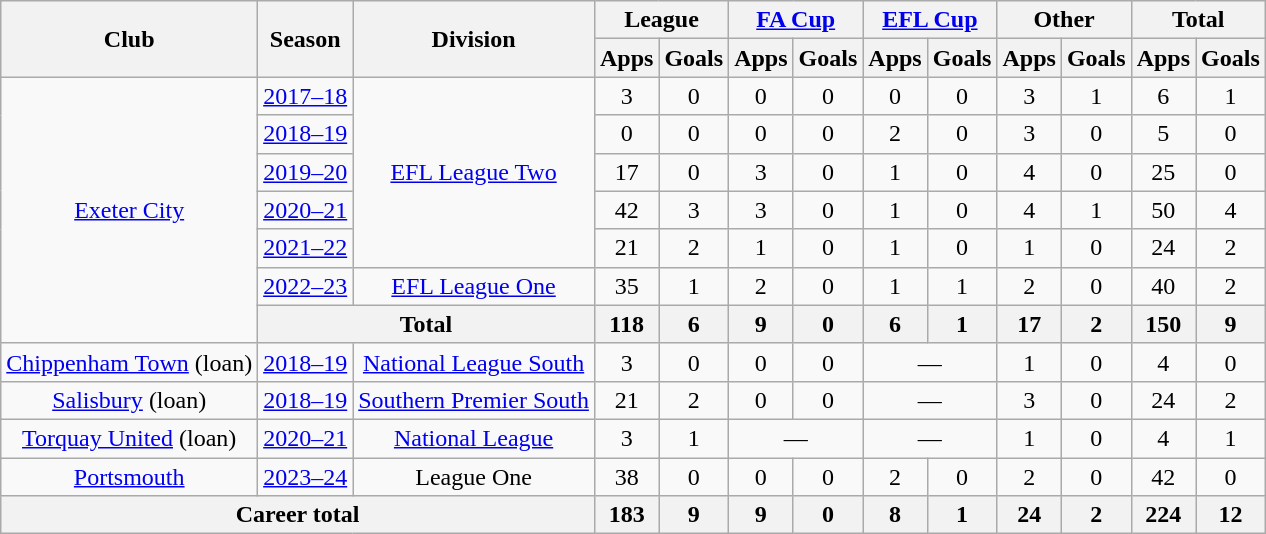<table class=wikitable style="text-align: center">
<tr>
<th rowspan=2>Club</th>
<th rowspan=2>Season</th>
<th rowspan=2>Division</th>
<th colspan=2>League</th>
<th colspan=2><a href='#'>FA Cup</a></th>
<th colspan=2><a href='#'>EFL Cup</a></th>
<th colspan=2>Other</th>
<th colspan=2>Total</th>
</tr>
<tr>
<th>Apps</th>
<th>Goals</th>
<th>Apps</th>
<th>Goals</th>
<th>Apps</th>
<th>Goals</th>
<th>Apps</th>
<th>Goals</th>
<th>Apps</th>
<th>Goals</th>
</tr>
<tr>
<td rowspan=7><a href='#'>Exeter City</a></td>
<td><a href='#'>2017–18</a></td>
<td rowspan=5><a href='#'>EFL League Two</a></td>
<td>3</td>
<td>0</td>
<td>0</td>
<td>0</td>
<td>0</td>
<td>0</td>
<td>3</td>
<td>1</td>
<td>6</td>
<td>1</td>
</tr>
<tr>
<td><a href='#'>2018–19</a></td>
<td>0</td>
<td>0</td>
<td>0</td>
<td>0</td>
<td>2</td>
<td>0</td>
<td>3</td>
<td>0</td>
<td>5</td>
<td>0</td>
</tr>
<tr>
<td><a href='#'>2019–20</a></td>
<td>17</td>
<td>0</td>
<td>3</td>
<td>0</td>
<td>1</td>
<td>0</td>
<td>4</td>
<td>0</td>
<td>25</td>
<td>0</td>
</tr>
<tr>
<td><a href='#'>2020–21</a></td>
<td>42</td>
<td>3</td>
<td>3</td>
<td>0</td>
<td>1</td>
<td>0</td>
<td>4</td>
<td>1</td>
<td>50</td>
<td>4</td>
</tr>
<tr>
<td><a href='#'>2021–22</a></td>
<td>21</td>
<td>2</td>
<td>1</td>
<td>0</td>
<td>1</td>
<td>0</td>
<td>1</td>
<td>0</td>
<td>24</td>
<td>2</td>
</tr>
<tr>
<td><a href='#'>2022–23</a></td>
<td><a href='#'>EFL League One</a></td>
<td>35</td>
<td>1</td>
<td>2</td>
<td>0</td>
<td>1</td>
<td>1</td>
<td>2</td>
<td>0</td>
<td>40</td>
<td>2</td>
</tr>
<tr>
<th colspan=2>Total</th>
<th>118</th>
<th>6</th>
<th>9</th>
<th>0</th>
<th>6</th>
<th>1</th>
<th>17</th>
<th>2</th>
<th>150</th>
<th>9</th>
</tr>
<tr>
<td><a href='#'>Chippenham Town</a> (loan)</td>
<td><a href='#'>2018–19</a></td>
<td><a href='#'>National League South</a></td>
<td>3</td>
<td>0</td>
<td>0</td>
<td>0</td>
<td colspan=2>—</td>
<td>1</td>
<td>0</td>
<td>4</td>
<td>0</td>
</tr>
<tr>
<td><a href='#'>Salisbury</a> (loan)</td>
<td><a href='#'>2018–19</a></td>
<td><a href='#'>Southern Premier South</a></td>
<td>21</td>
<td>2</td>
<td>0</td>
<td>0</td>
<td colspan=2>—</td>
<td>3</td>
<td>0</td>
<td>24</td>
<td>2</td>
</tr>
<tr>
<td><a href='#'>Torquay United</a> (loan)</td>
<td><a href='#'>2020–21</a></td>
<td><a href='#'>National League</a></td>
<td>3</td>
<td>1</td>
<td colspan=2>—</td>
<td colspan=2>—</td>
<td>1</td>
<td>0</td>
<td>4</td>
<td>1</td>
</tr>
<tr>
<td><a href='#'>Portsmouth</a></td>
<td><a href='#'>2023–24</a></td>
<td>League One</td>
<td>38</td>
<td>0</td>
<td>0</td>
<td>0</td>
<td>2</td>
<td>0</td>
<td>2</td>
<td>0</td>
<td>42</td>
<td>0</td>
</tr>
<tr>
<th colspan=3>Career total</th>
<th>183</th>
<th>9</th>
<th>9</th>
<th>0</th>
<th>8</th>
<th>1</th>
<th>24</th>
<th>2</th>
<th>224</th>
<th>12</th>
</tr>
</table>
